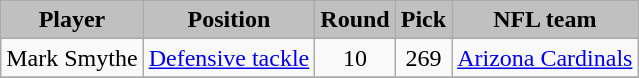<table class="wikitable" style="text-align:center;">
<tr style="background:#C0C0C0;">
<td><strong>Player</strong></td>
<td><strong>Position</strong></td>
<td><strong>Round</strong></td>
<td><strong>Pick</strong></td>
<td><strong>NFL team</strong></td>
</tr>
<tr align="center" bgcolor="">
<td>Mark Smythe</td>
<td><a href='#'>Defensive tackle</a></td>
<td>10</td>
<td>269</td>
<td><a href='#'>Arizona Cardinals</a></td>
</tr>
<tr align="center" bgcolor="">
</tr>
</table>
